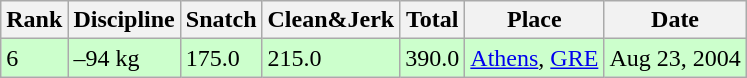<table class="wikitable">
<tr>
<th>Rank</th>
<th>Discipline</th>
<th>Snatch</th>
<th>Clean&Jerk</th>
<th>Total</th>
<th>Place</th>
<th>Date</th>
</tr>
<tr bgcolor=#CCFFCC>
<td>6</td>
<td>–94 kg</td>
<td>175.0</td>
<td>215.0</td>
<td>390.0</td>
<td><a href='#'>Athens</a>, <a href='#'>GRE</a></td>
<td>Aug 23, 2004</td>
</tr>
</table>
